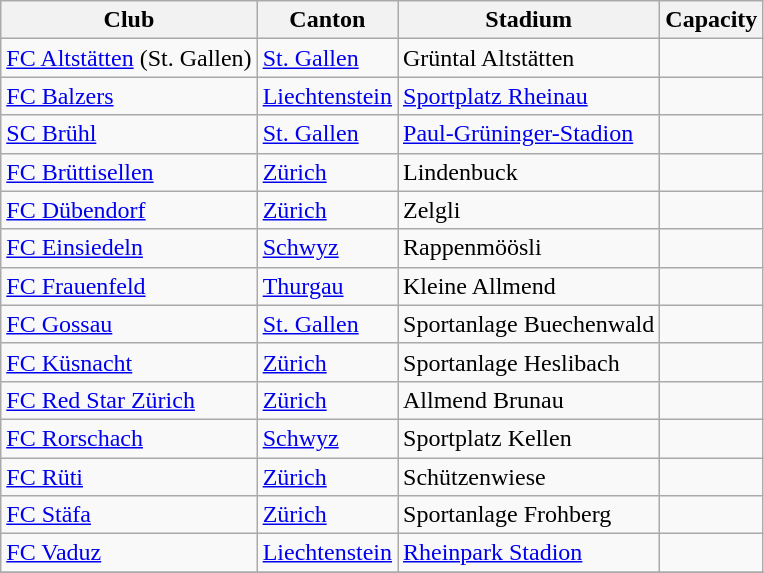<table class="wikitable">
<tr>
<th>Club</th>
<th>Canton</th>
<th>Stadium</th>
<th>Capacity</th>
</tr>
<tr>
<td><a href='#'>FC Altstätten</a> (St. Gallen)</td>
<td><a href='#'>St. Gallen</a></td>
<td>Grüntal Altstätten</td>
<td></td>
</tr>
<tr>
<td><a href='#'>FC Balzers</a></td>
<td> <a href='#'>Liechtenstein</a></td>
<td><a href='#'>Sportplatz Rheinau</a></td>
<td></td>
</tr>
<tr>
<td><a href='#'>SC Brühl</a></td>
<td><a href='#'>St. Gallen</a></td>
<td><a href='#'>Paul-Grüninger-Stadion</a></td>
<td></td>
</tr>
<tr>
<td><a href='#'>FC Brüttisellen</a></td>
<td><a href='#'>Zürich</a></td>
<td>Lindenbuck</td>
<td></td>
</tr>
<tr>
<td><a href='#'>FC Dübendorf</a></td>
<td><a href='#'>Zürich</a></td>
<td>Zelgli</td>
<td></td>
</tr>
<tr>
<td><a href='#'>FC Einsiedeln</a></td>
<td><a href='#'>Schwyz</a></td>
<td>Rappenmöösli</td>
<td></td>
</tr>
<tr>
<td><a href='#'>FC Frauenfeld</a></td>
<td><a href='#'>Thurgau</a></td>
<td>Kleine Allmend</td>
<td></td>
</tr>
<tr>
<td><a href='#'>FC Gossau</a></td>
<td><a href='#'>St. Gallen</a></td>
<td>Sportanlage Buechenwald</td>
<td></td>
</tr>
<tr>
<td><a href='#'>FC Küsnacht</a></td>
<td><a href='#'>Zürich</a></td>
<td>Sportanlage Heslibach</td>
<td></td>
</tr>
<tr>
<td><a href='#'>FC Red Star Zürich</a></td>
<td><a href='#'>Zürich</a></td>
<td>Allmend Brunau</td>
<td></td>
</tr>
<tr>
<td><a href='#'>FC Rorschach</a></td>
<td><a href='#'>Schwyz</a></td>
<td>Sportplatz Kellen</td>
<td></td>
</tr>
<tr>
<td><a href='#'>FC Rüti</a></td>
<td><a href='#'>Zürich</a></td>
<td>Schützenwiese</td>
<td></td>
</tr>
<tr>
<td><a href='#'>FC Stäfa</a></td>
<td><a href='#'>Zürich</a></td>
<td>Sportanlage Frohberg</td>
<td></td>
</tr>
<tr>
<td><a href='#'>FC Vaduz</a></td>
<td> <a href='#'>Liechtenstein</a></td>
<td><a href='#'>Rheinpark Stadion</a></td>
<td></td>
</tr>
<tr>
</tr>
</table>
